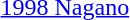<table>
<tr>
<td><a href='#'>1998 Nagano</a><br></td>
<td></td>
<td></td>
<td></td>
</tr>
</table>
